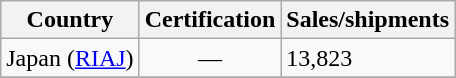<table class="wikitable">
<tr>
<th>Country</th>
<th>Certification</th>
<th>Sales/shipments</th>
</tr>
<tr>
<td>Japan (<a href='#'>RIAJ</a>)</td>
<td align="center">—</td>
<td>13,823</td>
</tr>
<tr>
</tr>
</table>
